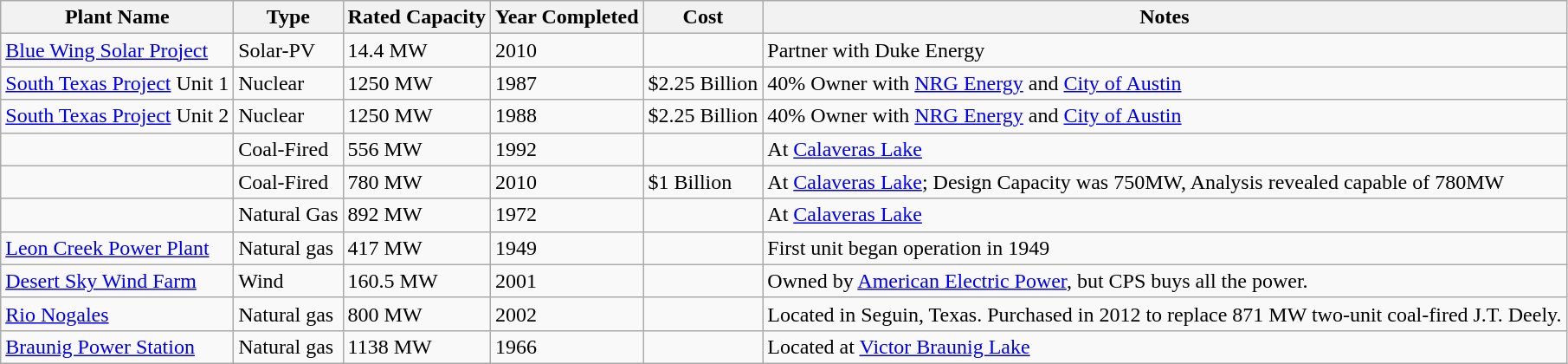<table class="wikitable sortable">
<tr>
<th>Plant Name</th>
<th>Type</th>
<th>Rated Capacity</th>
<th>Year Completed</th>
<th>Cost</th>
<th>Notes</th>
</tr>
<tr>
<td><a href='#'>Blue Wing Solar Project</a></td>
<td>Solar-PV</td>
<td>14.4 MW</td>
<td>2010</td>
<td></td>
<td>Partner with Duke Energy</td>
</tr>
<tr>
<td><a href='#'>South Texas Project</a> Unit 1</td>
<td>Nuclear</td>
<td>1250 MW</td>
<td>1987</td>
<td>$2.25 Billion</td>
<td>40% Owner with <a href='#'>NRG Energy</a> and <a href='#'>City of Austin</a></td>
</tr>
<tr>
<td><a href='#'>South Texas Project</a> Unit 2</td>
<td>Nuclear</td>
<td>1250 MW</td>
<td>1988</td>
<td>$2.25 Billion</td>
<td>40% Owner with <a href='#'>NRG Energy</a> and <a href='#'>City of Austin</a></td>
</tr>
<tr>
<td></td>
<td>Coal-Fired</td>
<td>556 MW</td>
<td>1992</td>
<td></td>
<td>At <a href='#'>Calaveras Lake</a></td>
</tr>
<tr>
<td></td>
<td>Coal-Fired</td>
<td>780 MW</td>
<td>2010</td>
<td>$1 Billion</td>
<td>At <a href='#'>Calaveras Lake</a>; Design Capacity was 750MW, Analysis revealed capable of 780MW</td>
</tr>
<tr>
<td></td>
<td>Natural Gas</td>
<td>892 MW</td>
<td>1972</td>
<td></td>
<td>At <a href='#'>Calaveras Lake</a></td>
</tr>
<tr>
<td><a href='#'>Leon Creek Power Plant</a></td>
<td>Natural gas</td>
<td>417 MW</td>
<td>1949</td>
<td></td>
<td>First unit began operation in 1949</td>
</tr>
<tr>
<td><a href='#'>Desert Sky Wind Farm</a></td>
<td>Wind</td>
<td>160.5 MW</td>
<td>2001</td>
<td></td>
<td>Owned by <a href='#'>American Electric Power</a>, but CPS buys all the power.</td>
</tr>
<tr>
<td><a href='#'>Rio Nogales</a></td>
<td>Natural gas</td>
<td>800 MW</td>
<td>2002</td>
<td></td>
<td>Located in Seguin, Texas.  Purchased in 2012 to replace 871 MW two-unit coal-fired J.T. Deely.</td>
</tr>
<tr>
<td><a href='#'>Braunig Power Station</a></td>
<td>Natural gas</td>
<td>1138 MW</td>
<td>1966</td>
<td></td>
<td>Located at <a href='#'>Victor Braunig Lake</a></td>
</tr>
</table>
